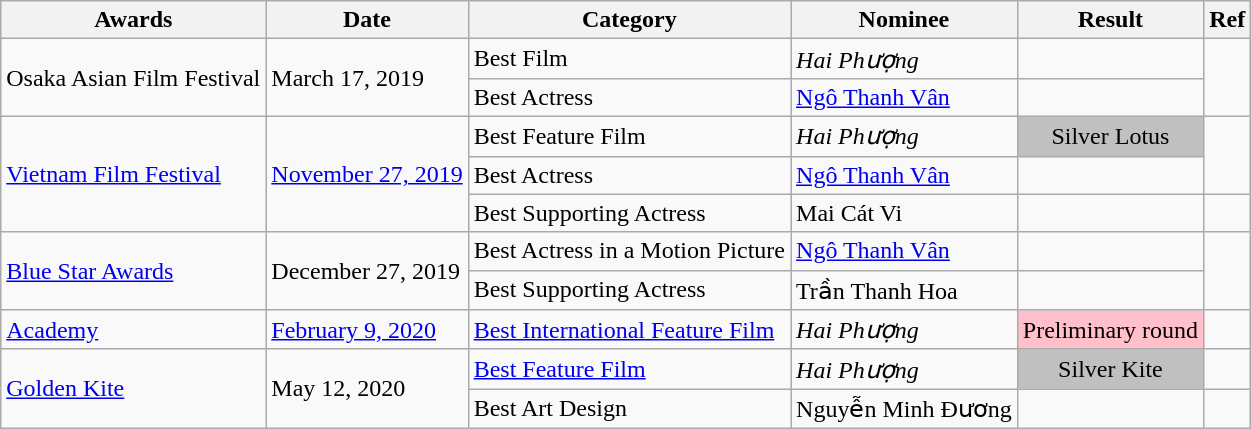<table class="wikitable">
<tr>
<th>Awards</th>
<th>Date</th>
<th>Category</th>
<th>Nominee</th>
<th>Result</th>
<th>Ref</th>
</tr>
<tr>
<td rowspan="2">Osaka Asian Film Festival</td>
<td rowspan="2">March 17, 2019</td>
<td>Best Film</td>
<td><em>Hai Phượng</em></td>
<td></td>
<td rowspan="2"></td>
</tr>
<tr>
<td>Best Actress</td>
<td><a href='#'>Ngô Thanh Vân</a></td>
<td></td>
</tr>
<tr>
<td rowspan="3"><a href='#'>Vietnam Film Festival</a></td>
<td rowspan="3"><a href='#'>November 27, 2019</a></td>
<td>Best Feature Film</td>
<td><em>Hai Phượng</em></td>
<td bgcolor="silver" align="center">Silver Lotus</td>
<td rowspan="2"></td>
</tr>
<tr>
<td>Best Actress</td>
<td><a href='#'>Ngô Thanh Vân</a></td>
<td></td>
</tr>
<tr>
<td>Best Supporting Actress</td>
<td>Mai Cát Vi</td>
<td></td>
<td></td>
</tr>
<tr>
<td rowspan="2"><a href='#'>Blue Star Awards</a></td>
<td rowspan="2">December 27, 2019</td>
<td>Best Actress in a Motion Picture</td>
<td><a href='#'>Ngô Thanh Vân</a></td>
<td></td>
<td rowspan="2"></td>
</tr>
<tr>
<td>Best Supporting Actress</td>
<td>Trần Thanh Hoa</td>
<td></td>
</tr>
<tr>
<td><a href='#'>Academy</a></td>
<td><a href='#'>February 9, 2020</a></td>
<td><a href='#'>Best International Feature Film</a></td>
<td><em>Hai Phượng</em></td>
<td bgcolor="pink" align="center">Preliminary round</td>
<td></td>
</tr>
<tr>
<td rowspan="2"><a href='#'>Golden Kite</a></td>
<td rowspan="2">May 12, 2020</td>
<td><a href='#'>Best Feature Film</a></td>
<td><em>Hai Phượng</em></td>
<td bgcolor="silver" align="center">Silver Kite</td>
<td></td>
</tr>
<tr>
<td>Best Art Design</td>
<td>Nguyễn Minh Đương</td>
<td></td>
<td></td>
</tr>
</table>
